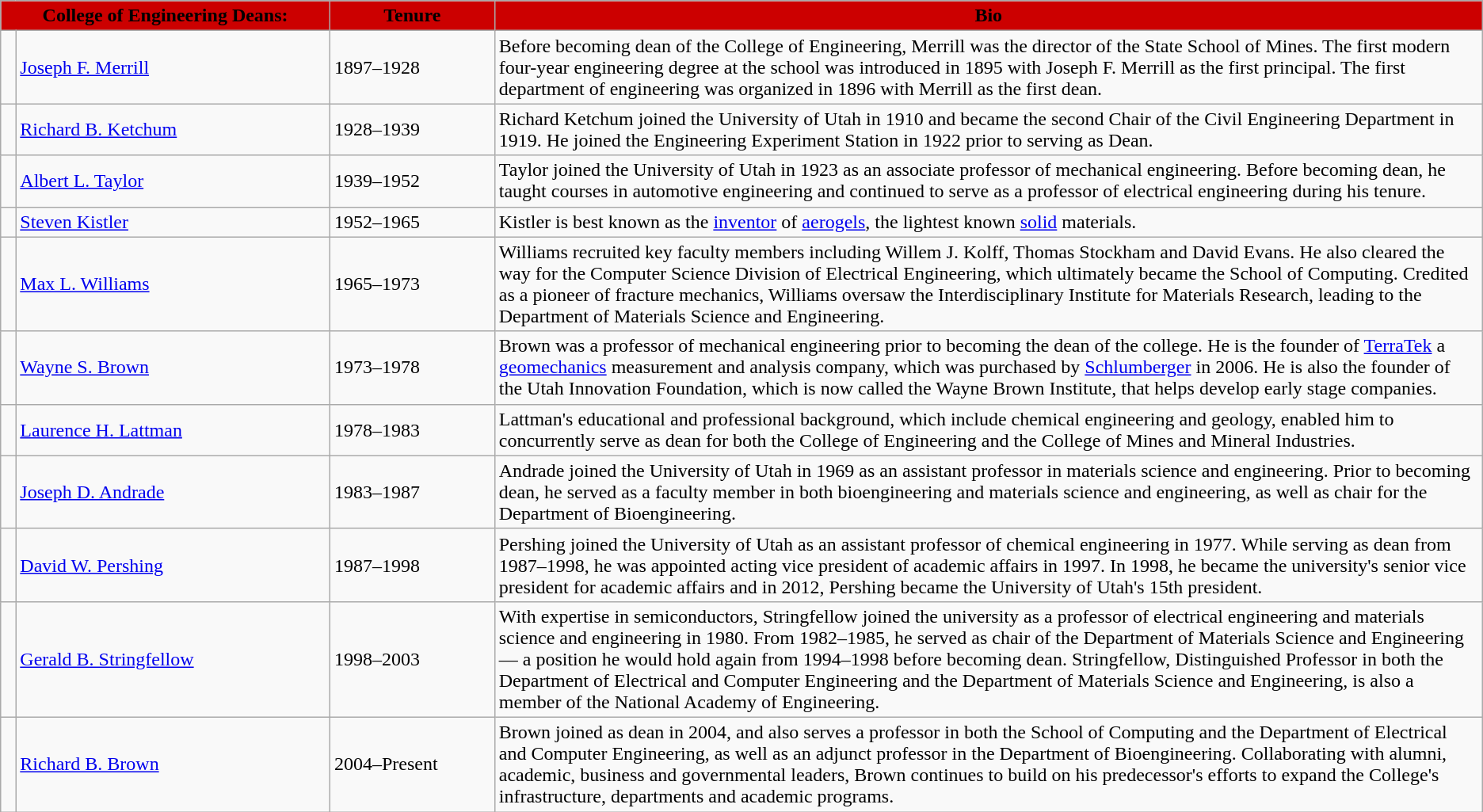<table class="wikitable">
<tr>
<th style="width:20%; background:#c00;" colspan="2"><span>College of Engineering Deans:</span></th>
<th style="width:10%; background:#c00;"><span>Tenure</span></th>
<th style="width:60%; background:#c00;"><span>Bio</span></th>
</tr>
<tr>
<td></td>
<td><a href='#'>Joseph F. Merrill</a></td>
<td>1897–1928</td>
<td>Before becoming dean of the College of Engineering, Merrill was the director of the State School of Mines. The first modern four-year engineering degree at the school was introduced in 1895 with Joseph F. Merrill as the first principal. The first department of engineering was organized in 1896 with Merrill as the first dean.</td>
</tr>
<tr>
<td></td>
<td><a href='#'>Richard B. Ketchum</a></td>
<td>1928–1939</td>
<td>Richard Ketchum joined the University of Utah in 1910 and became the second Chair of the Civil Engineering Department in 1919.  He joined the Engineering Experiment Station in 1922 prior to serving as Dean.</td>
</tr>
<tr>
<td></td>
<td><a href='#'>Albert L. Taylor</a></td>
<td>1939–1952</td>
<td>Taylor joined the University of Utah in 1923 as an associate professor of mechanical engineering. Before becoming dean, he taught courses in automotive engineering and continued to serve as a professor of electrical engineering during his tenure.</td>
</tr>
<tr>
<td></td>
<td><a href='#'>Steven Kistler</a></td>
<td>1952–1965</td>
<td>Kistler is best known as the <a href='#'>inventor</a> of <a href='#'>aerogels</a>, the lightest known <a href='#'>solid</a> materials.</td>
</tr>
<tr>
<td></td>
<td><a href='#'>Max L. Williams</a></td>
<td>1965–1973</td>
<td>Williams recruited key faculty members including Willem J. Kolff, Thomas Stockham and David Evans. He also cleared the way for the Computer Science Division of Electrical Engineering, which ultimately became the School of Computing. Credited as a pioneer of fracture mechanics, Williams oversaw the Interdisciplinary Institute for Materials Research, leading to the Department of Materials Science and Engineering.</td>
</tr>
<tr>
<td></td>
<td><a href='#'>Wayne S. Brown</a></td>
<td>1973–1978</td>
<td>Brown was a professor of mechanical engineering prior to becoming the dean of the college. He is the founder of <a href='#'>TerraTek</a> a <a href='#'>geomechanics</a> measurement and analysis company, which was purchased by <a href='#'>Schlumberger</a> in 2006. He is also the founder of the Utah Innovation Foundation, which is now called the Wayne Brown Institute, that helps develop early stage companies.</td>
</tr>
<tr>
<td></td>
<td><a href='#'>Laurence H. Lattman</a></td>
<td>1978–1983</td>
<td>Lattman's educational and professional background, which include chemical engineering and geology, enabled him to concurrently serve as dean for both the College of Engineering and the College of Mines and Mineral Industries.</td>
</tr>
<tr>
<td></td>
<td><a href='#'>Joseph D. Andrade</a></td>
<td>1983–1987</td>
<td>Andrade joined the University of Utah in 1969 as an assistant professor in materials science and engineering. Prior to becoming dean, he served as a faculty member in both bioengineering and materials science and engineering, as well as chair for the Department of Bioengineering.</td>
</tr>
<tr>
<td></td>
<td><a href='#'>David W. Pershing</a></td>
<td>1987–1998</td>
<td>Pershing joined the University of Utah as an assistant professor of chemical engineering in 1977. While serving as dean from 1987–1998, he was appointed acting vice president of academic affairs in 1997. In 1998, he became the university's senior vice president for academic affairs and in 2012, Pershing became the University of Utah's 15th president.</td>
</tr>
<tr>
<td></td>
<td><a href='#'>Gerald B. Stringfellow</a></td>
<td>1998–2003</td>
<td>With expertise in semiconductors, Stringfellow joined the university as a professor of electrical engineering and materials science and engineering in 1980. From 1982–1985, he served as chair of the Department of Materials Science and Engineering — a position he would hold again from 1994–1998 before becoming dean. Stringfellow, Distinguished Professor in both the Department of Electrical and Computer Engineering and the Department of Materials Science and Engineering, is also a member of the National Academy of Engineering.</td>
</tr>
<tr>
<td></td>
<td><a href='#'>Richard B. Brown</a></td>
<td>2004–Present</td>
<td>Brown joined as dean in 2004, and also serves a professor in both the School of Computing and the Department of Electrical and Computer Engineering, as well as an adjunct professor in the Department of Bioengineering. Collaborating with alumni, academic, business and governmental leaders, Brown continues to build on his predecessor's efforts to expand the College's infrastructure, departments and academic programs.</td>
</tr>
</table>
